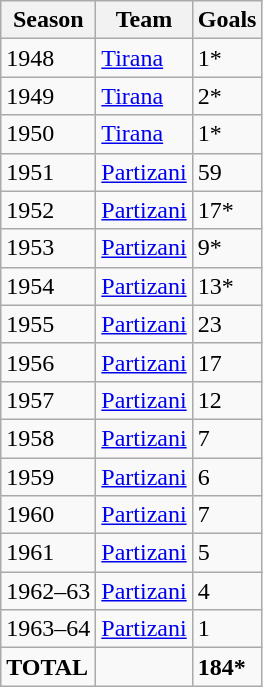<table class="wikitable">
<tr>
<th>Season</th>
<th>Team</th>
<th>Goals</th>
</tr>
<tr>
<td>1948</td>
<td><a href='#'>Tirana</a></td>
<td>1*</td>
</tr>
<tr>
<td>1949</td>
<td><a href='#'>Tirana</a></td>
<td>2*</td>
</tr>
<tr>
<td>1950</td>
<td><a href='#'>Tirana</a></td>
<td>1*</td>
</tr>
<tr>
<td>1951</td>
<td><a href='#'>Partizani</a></td>
<td>59</td>
</tr>
<tr>
<td>1952</td>
<td><a href='#'>Partizani</a></td>
<td>17*</td>
</tr>
<tr>
<td>1953</td>
<td><a href='#'>Partizani</a></td>
<td>9*</td>
</tr>
<tr>
<td>1954</td>
<td><a href='#'>Partizani</a></td>
<td>13*</td>
</tr>
<tr>
<td>1955</td>
<td><a href='#'>Partizani</a></td>
<td>23</td>
</tr>
<tr>
<td>1956</td>
<td><a href='#'>Partizani</a></td>
<td>17</td>
</tr>
<tr>
<td>1957</td>
<td><a href='#'>Partizani</a></td>
<td>12</td>
</tr>
<tr>
<td>1958</td>
<td><a href='#'>Partizani</a></td>
<td>7</td>
</tr>
<tr>
<td>1959</td>
<td><a href='#'>Partizani</a></td>
<td>6</td>
</tr>
<tr>
<td>1960</td>
<td><a href='#'>Partizani</a></td>
<td>7</td>
</tr>
<tr>
<td>1961</td>
<td><a href='#'>Partizani</a></td>
<td>5</td>
</tr>
<tr>
<td>1962–63</td>
<td><a href='#'>Partizani</a></td>
<td>4</td>
</tr>
<tr>
<td>1963–64</td>
<td><a href='#'>Partizani</a></td>
<td>1</td>
</tr>
<tr>
<td><strong>TOTAL</strong></td>
<td></td>
<td><strong>184*</strong></td>
</tr>
</table>
